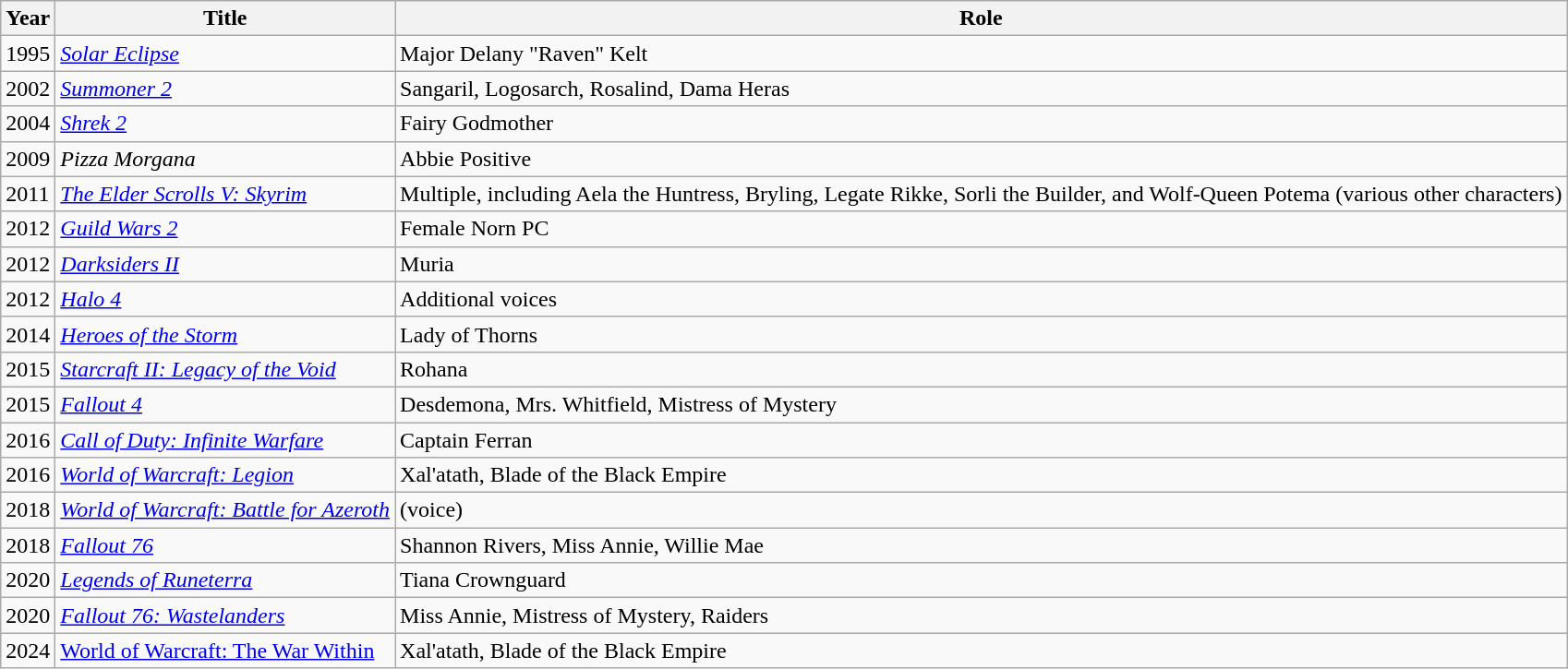<table class="wikitable sortable">
<tr>
<th>Year</th>
<th>Title</th>
<th>Role</th>
</tr>
<tr>
<td>1995</td>
<td><em><a href='#'>Solar Eclipse</a></em></td>
<td>Major Delany "Raven" Kelt</td>
</tr>
<tr>
<td>2002</td>
<td><em><a href='#'>Summoner 2</a></em></td>
<td>Sangaril, Logosarch, Rosalind, Dama Heras</td>
</tr>
<tr>
<td>2004</td>
<td><em><a href='#'>Shrek 2</a></em></td>
<td>Fairy Godmother</td>
</tr>
<tr>
<td>2009</td>
<td><em>Pizza Morgana</em></td>
<td>Abbie Positive</td>
</tr>
<tr>
<td>2011</td>
<td data-sort-value="Elder Scrolls V: Skyrim, The"><em><a href='#'>The Elder Scrolls V: Skyrim</a></em></td>
<td>Multiple, including Aela the Huntress, Bryling, Legate Rikke, Sorli the Builder, and Wolf-Queen Potema (various other characters)</td>
</tr>
<tr>
<td>2012</td>
<td><em><a href='#'>Guild Wars 2</a></em></td>
<td>Female Norn PC</td>
</tr>
<tr>
<td>2012</td>
<td><em><a href='#'>Darksiders II</a></em></td>
<td>Muria</td>
</tr>
<tr>
<td>2012</td>
<td><em><a href='#'>Halo 4</a></em></td>
<td>Additional voices</td>
</tr>
<tr>
<td>2014</td>
<td><em><a href='#'>Heroes of the Storm</a></em></td>
<td>Lady of Thorns</td>
</tr>
<tr>
<td>2015</td>
<td><em><a href='#'>Starcraft II: Legacy of the Void</a></em></td>
<td>Rohana</td>
</tr>
<tr>
<td>2015</td>
<td><em><a href='#'>Fallout 4</a></em></td>
<td>Desdemona, Mrs. Whitfield, Mistress of Mystery</td>
</tr>
<tr>
<td>2016</td>
<td><em><a href='#'>Call of Duty: Infinite Warfare</a></em></td>
<td>Captain Ferran</td>
</tr>
<tr>
<td>2016</td>
<td><em><a href='#'>World of Warcraft: Legion</a></em></td>
<td>Xal'atath, Blade of the Black Empire</td>
</tr>
<tr>
<td>2018</td>
<td><em><a href='#'>World of Warcraft: Battle for Azeroth</a></em></td>
<td>(voice)</td>
</tr>
<tr>
<td>2018</td>
<td><em><a href='#'>Fallout 76</a></em></td>
<td>Shannon Rivers, Miss Annie, Willie Mae</td>
</tr>
<tr>
<td>2020</td>
<td><em><a href='#'>Legends of Runeterra</a></em></td>
<td>Tiana Crownguard</td>
</tr>
<tr>
<td>2020</td>
<td><em><a href='#'>Fallout 76: Wastelanders</a></em></td>
<td>Miss Annie, Mistress of Mystery, Raiders</td>
</tr>
<tr>
<td>2024</td>
<td><a href='#'>World of Warcraft: The War Within</a></td>
<td>Xal'atath, Blade of the Black Empire</td>
</tr>
</table>
